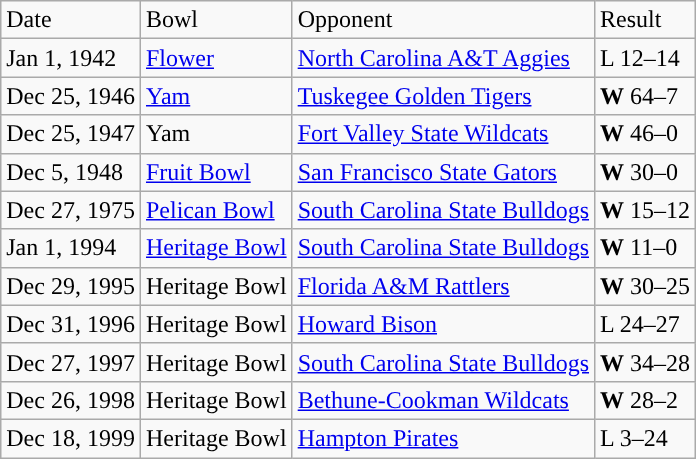<table class="wikitable sortable">
<tr>
<td>Date</td>
<td>Bowl</td>
<td>Opponent</td>
<td>Result</td>
</tr>
<tr>
<td>Jan 1, 1942</td>
<td><a href='#'>Flower</a></td>
<td><a href='#'>North Carolina A&T Aggies</a></td>
<td>L 12–14</td>
</tr>
<tr>
<td>Dec 25, 1946</td>
<td><a href='#'>Yam</a></td>
<td><a href='#'>Tuskegee Golden Tigers</a></td>
<td><strong>W</strong> 64–7</td>
</tr>
<tr>
<td>Dec 25, 1947</td>
<td>Yam</td>
<td><a href='#'>Fort Valley State Wildcats</a></td>
<td><strong>W</strong> 46–0</td>
</tr>
<tr>
<td>Dec 5, 1948</td>
<td><a href='#'>Fruit Bowl</a></td>
<td><a href='#'>San Francisco State Gators</a></td>
<td><strong>W</strong> 30–0</td>
</tr>
<tr>
<td>Dec 27, 1975</td>
<td><a href='#'>Pelican Bowl</a></td>
<td><a href='#'>South Carolina State Bulldogs</a></td>
<td><strong>W</strong> 15–12</td>
</tr>
<tr>
<td>Jan 1, 1994</td>
<td><a href='#'>Heritage Bowl</a></td>
<td><a href='#'>South Carolina State Bulldogs</a></td>
<td><strong>W</strong> 11–0</td>
</tr>
<tr>
<td>Dec 29, 1995</td>
<td>Heritage Bowl</td>
<td><a href='#'>Florida A&M Rattlers</a></td>
<td><strong>W</strong> 30–25</td>
</tr>
<tr>
<td>Dec 31, 1996</td>
<td>Heritage Bowl</td>
<td><a href='#'>Howard Bison</a></td>
<td>L 24–27</td>
</tr>
<tr>
<td>Dec 27, 1997</td>
<td>Heritage Bowl</td>
<td><a href='#'>South Carolina State Bulldogs</a></td>
<td><strong>W</strong> 34–28</td>
</tr>
<tr>
<td>Dec 26, 1998</td>
<td>Heritage Bowl</td>
<td><a href='#'>Bethune-Cookman Wildcats</a></td>
<td><strong>W</strong> 28–2</td>
</tr>
<tr>
<td>Dec 18, 1999</td>
<td>Heritage Bowl</td>
<td><a href='#'>Hampton Pirates</a></td>
<td>L 3–24</td>
</tr>
</table>
